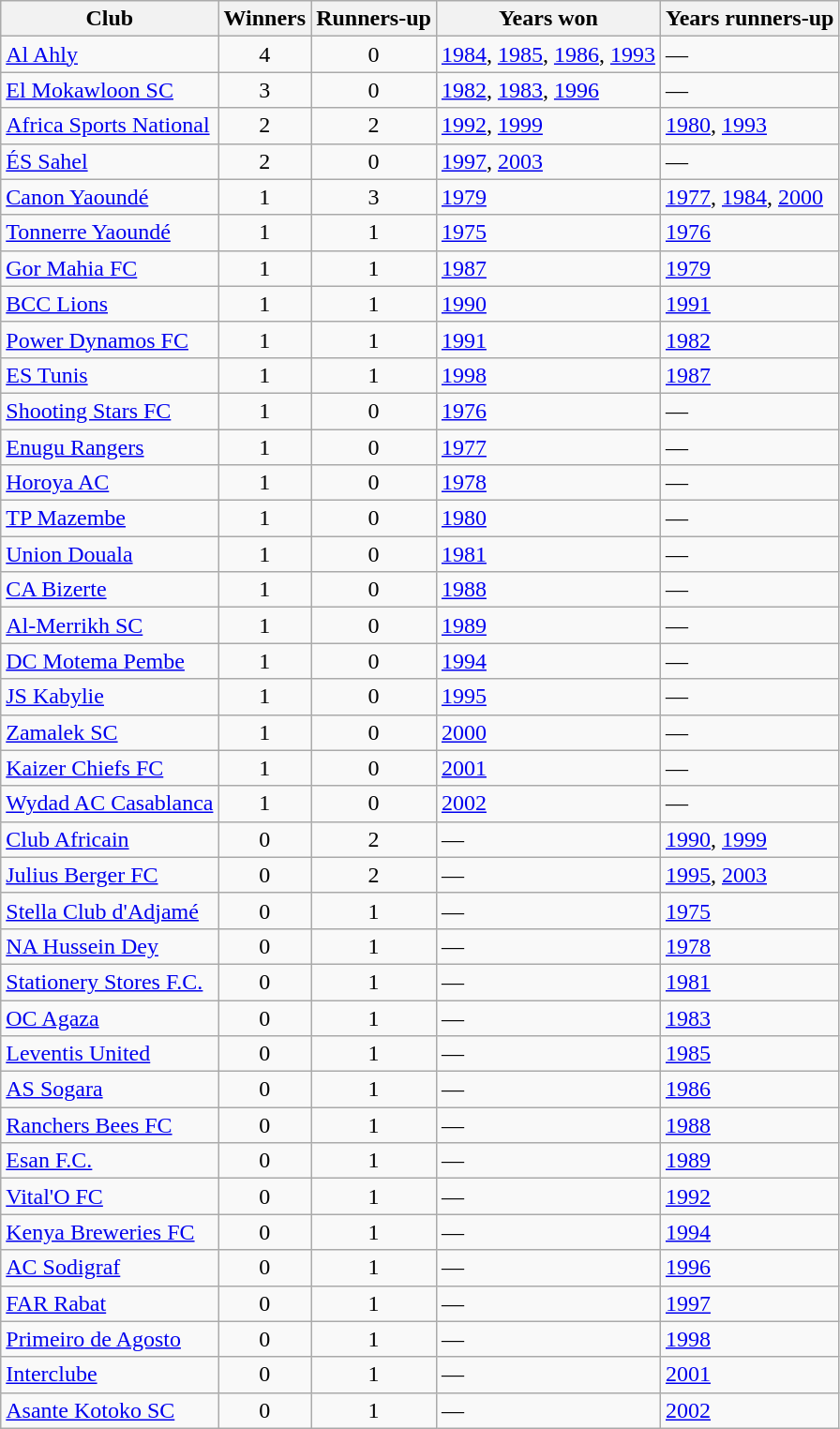<table class="wikitable sortable">
<tr>
<th>Club</th>
<th>Winners</th>
<th>Runners-up</th>
<th>Years won</th>
<th>Years runners-up</th>
</tr>
<tr>
<td> <a href='#'>Al Ahly</a></td>
<td align=center>4</td>
<td align=center>0</td>
<td><a href='#'>1984</a>, <a href='#'>1985</a>, <a href='#'>1986</a>, <a href='#'>1993</a></td>
<td>—</td>
</tr>
<tr>
<td> <a href='#'>El Mokawloon SC</a></td>
<td align=center>3</td>
<td align=center>0</td>
<td><a href='#'>1982</a>, <a href='#'>1983</a>, <a href='#'>1996</a></td>
<td>—</td>
</tr>
<tr>
<td> <a href='#'>Africa Sports National</a></td>
<td align=center>2</td>
<td align=center>2</td>
<td><a href='#'>1992</a>, <a href='#'>1999</a></td>
<td><a href='#'>1980</a>, <a href='#'>1993</a></td>
</tr>
<tr>
<td> <a href='#'>ÉS Sahel</a></td>
<td align=center>2</td>
<td align=center>0</td>
<td><a href='#'>1997</a>, <a href='#'>2003</a></td>
<td>—</td>
</tr>
<tr>
<td> <a href='#'>Canon Yaoundé</a></td>
<td align=center>1</td>
<td align=center>3</td>
<td><a href='#'>1979</a></td>
<td><a href='#'>1977</a>, <a href='#'>1984</a>, <a href='#'>2000</a></td>
</tr>
<tr>
<td> <a href='#'>Tonnerre Yaoundé</a></td>
<td align=center>1</td>
<td align=center>1</td>
<td><a href='#'>1975</a></td>
<td><a href='#'>1976</a></td>
</tr>
<tr>
<td> <a href='#'>Gor Mahia FC</a></td>
<td align=center>1</td>
<td align=center>1</td>
<td><a href='#'>1987</a></td>
<td><a href='#'>1979</a></td>
</tr>
<tr>
<td> <a href='#'>BCC Lions</a></td>
<td align=center>1</td>
<td align=center>1</td>
<td><a href='#'>1990</a></td>
<td><a href='#'>1991</a></td>
</tr>
<tr>
<td> <a href='#'>Power Dynamos FC</a></td>
<td align=center>1</td>
<td align=center>1</td>
<td><a href='#'>1991</a></td>
<td><a href='#'>1982</a></td>
</tr>
<tr>
<td> <a href='#'>ES Tunis</a></td>
<td align=center>1</td>
<td align=center>1</td>
<td><a href='#'>1998</a></td>
<td><a href='#'>1987</a></td>
</tr>
<tr>
<td> <a href='#'>Shooting Stars FC</a></td>
<td align=center>1</td>
<td align=center>0</td>
<td><a href='#'>1976</a></td>
<td>—</td>
</tr>
<tr>
<td> <a href='#'>Enugu Rangers</a></td>
<td align=center>1</td>
<td align=center>0</td>
<td><a href='#'>1977</a></td>
<td>—</td>
</tr>
<tr>
<td> <a href='#'>Horoya AC</a></td>
<td align=center>1</td>
<td align=center>0</td>
<td><a href='#'>1978</a></td>
<td>—</td>
</tr>
<tr>
<td> <a href='#'>TP Mazembe</a></td>
<td align=center>1</td>
<td align=center>0</td>
<td><a href='#'>1980</a></td>
<td>—</td>
</tr>
<tr>
<td> <a href='#'>Union Douala</a></td>
<td align=center>1</td>
<td align=center>0</td>
<td><a href='#'>1981</a></td>
<td>—</td>
</tr>
<tr>
<td> <a href='#'>CA Bizerte</a></td>
<td align=center>1</td>
<td align=center>0</td>
<td><a href='#'>1988</a></td>
<td>—</td>
</tr>
<tr>
<td> <a href='#'>Al-Merrikh SC</a></td>
<td align=center>1</td>
<td align=center>0</td>
<td><a href='#'>1989</a></td>
<td>—</td>
</tr>
<tr>
<td> <a href='#'>DC Motema Pembe</a></td>
<td align=center>1</td>
<td align=center>0</td>
<td><a href='#'>1994</a></td>
<td>—</td>
</tr>
<tr>
<td> <a href='#'>JS Kabylie</a></td>
<td align=center>1</td>
<td align=center>0</td>
<td><a href='#'>1995</a></td>
<td>—</td>
</tr>
<tr>
<td> <a href='#'>Zamalek SC</a></td>
<td align=center>1</td>
<td align=center>0</td>
<td><a href='#'>2000</a></td>
<td>—</td>
</tr>
<tr>
<td> <a href='#'>Kaizer Chiefs FC</a></td>
<td align=center>1</td>
<td align=center>0</td>
<td><a href='#'>2001</a></td>
<td>—</td>
</tr>
<tr>
<td> <a href='#'>Wydad AC Casablanca</a></td>
<td align=center>1</td>
<td align=center>0</td>
<td><a href='#'>2002</a></td>
<td>—</td>
</tr>
<tr>
<td> <a href='#'>Club Africain</a></td>
<td align=center>0</td>
<td align=center>2</td>
<td>—</td>
<td><a href='#'>1990</a>, <a href='#'>1999</a></td>
</tr>
<tr>
<td> <a href='#'>Julius Berger FC</a></td>
<td align=center>0</td>
<td align=center>2</td>
<td>—</td>
<td><a href='#'>1995</a>, <a href='#'>2003</a></td>
</tr>
<tr>
<td> <a href='#'>Stella Club d'Adjamé</a></td>
<td align=center>0</td>
<td align=center>1</td>
<td>—</td>
<td><a href='#'>1975</a></td>
</tr>
<tr>
<td> <a href='#'>NA Hussein Dey</a></td>
<td align=center>0</td>
<td align=center>1</td>
<td>—</td>
<td><a href='#'>1978</a></td>
</tr>
<tr>
<td> <a href='#'>Stationery Stores F.C.</a></td>
<td align=center>0</td>
<td align=center>1</td>
<td>—</td>
<td><a href='#'>1981</a></td>
</tr>
<tr>
<td> <a href='#'>OC Agaza</a></td>
<td align=center>0</td>
<td align=center>1</td>
<td>—</td>
<td><a href='#'>1983</a></td>
</tr>
<tr>
<td> <a href='#'>Leventis United</a></td>
<td align=center>0</td>
<td align=center>1</td>
<td>—</td>
<td><a href='#'>1985</a></td>
</tr>
<tr>
<td> <a href='#'>AS Sogara</a></td>
<td align=center>0</td>
<td align=center>1</td>
<td>—</td>
<td><a href='#'>1986</a></td>
</tr>
<tr>
<td> <a href='#'>Ranchers Bees FC</a></td>
<td align=center>0</td>
<td align=center>1</td>
<td>—</td>
<td><a href='#'>1988</a></td>
</tr>
<tr>
<td> <a href='#'>Esan F.C.</a></td>
<td align=center>0</td>
<td align=center>1</td>
<td>—</td>
<td><a href='#'>1989</a></td>
</tr>
<tr>
<td> <a href='#'>Vital'O FC</a></td>
<td align=center>0</td>
<td align=center>1</td>
<td>—</td>
<td><a href='#'>1992</a></td>
</tr>
<tr>
<td> <a href='#'>Kenya Breweries FC</a></td>
<td align=center>0</td>
<td align=center>1</td>
<td>—</td>
<td><a href='#'>1994</a></td>
</tr>
<tr>
<td> <a href='#'>AC Sodigraf</a></td>
<td align=center>0</td>
<td align=center>1</td>
<td>—</td>
<td><a href='#'>1996</a></td>
</tr>
<tr>
<td> <a href='#'>FAR Rabat</a></td>
<td align=center>0</td>
<td align=center>1</td>
<td>—</td>
<td><a href='#'>1997</a></td>
</tr>
<tr>
<td> <a href='#'>Primeiro de Agosto</a></td>
<td align=center>0</td>
<td align=center>1</td>
<td>—</td>
<td><a href='#'>1998</a></td>
</tr>
<tr>
<td> <a href='#'>Interclube</a></td>
<td align=center>0</td>
<td align=center>1</td>
<td>—</td>
<td><a href='#'>2001</a></td>
</tr>
<tr>
<td> <a href='#'>Asante Kotoko SC</a></td>
<td align=center>0</td>
<td align=center>1</td>
<td>—</td>
<td><a href='#'>2002</a></td>
</tr>
</table>
